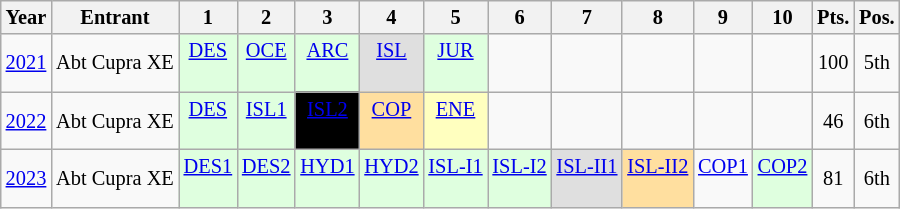<table class="wikitable" style="text-align:center; font-size:85%">
<tr>
<th>Year</th>
<th>Entrant</th>
<th>1</th>
<th>2</th>
<th>3</th>
<th>4</th>
<th>5</th>
<th>6</th>
<th>7</th>
<th>8</th>
<th>9</th>
<th>10</th>
<th>Pts.</th>
<th>Pos.</th>
</tr>
<tr>
<td><a href='#'>2021</a></td>
<td>Abt Cupra XE</td>
<td bgcolor="#dfffdf"><a href='#'>DES</a><br><br></td>
<td bgcolor="#dfffdf"><a href='#'>OCE</a><br><br></td>
<td bgcolor="#dfffdf"><a href='#'>ARC</a><br><br></td>
<td bgcolor="#DFDFDF"><a href='#'>ISL</a><br><br></td>
<td bgcolor="#dfffdf"><a href='#'>JUR</a><br><br></td>
<td></td>
<td></td>
<td></td>
<td></td>
<td></td>
<td>100</td>
<td>5th</td>
</tr>
<tr>
<td><a href='#'>2022</a></td>
<td>Abt Cupra XE</td>
<td bgcolor="#dfffdf"><a href='#'>DES</a><br><br></td>
<td bgcolor="#dfffdf"><a href='#'>ISL1</a><br><br></td>
<td style="background:#000000; color:white"><a href='#'>ISL2</a><br><br></td>
<td bgcolor="#ffdf9f"><a href='#'>COP</a><br><br></td>
<td bgcolor="#ffffbf"><a href='#'>ENE</a><br><br></td>
<td></td>
<td></td>
<td></td>
<td></td>
<td></td>
<td>46</td>
<td>6th</td>
</tr>
<tr>
<td><a href='#'>2023</a></td>
<td>Abt Cupra XE</td>
<td bgcolor="#dfffdf"><a href='#'>DES1</a><br><br></td>
<td bgcolor="#dfffdf"><a href='#'>DES2</a><br><br></td>
<td bgcolor="#dfffdf"><a href='#'>HYD1</a><br><br></td>
<td bgcolor="#dfffdf"><a href='#'>HYD2</a><br><br></td>
<td bgcolor="#dfffdf"><a href='#'>ISL-I1</a><br><br></td>
<td bgcolor="#dfffdf"><a href='#'>ISL-I2</a><br><br></td>
<td bgcolor="#DFDFDF"><a href='#'>ISL-II1</a><br><br></td>
<td bgcolor="#ffdf9f"><a href='#'>ISL-II2</a><br><br></td>
<td><a href='#'>COP1</a><br><br></td>
<td bgcolor="#dfffdf"><a href='#'>COP2</a><br><br></td>
<td>81</td>
<td>6th</td>
</tr>
</table>
